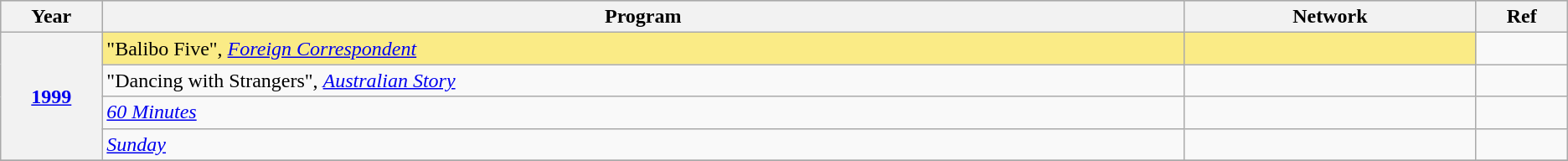<table class="wikitable sortable">
<tr style="background:#bebebe;">
<th scope="col" style="width:1%;">Year</th>
<th scope="col" style="width:16%;">Program</th>
<th scope="col" style="width:4%;">Network</th>
<th scope="col" style="width:1%;" class="unsortable">Ref</th>
</tr>
<tr>
<th scope="row" rowspan="4" style="text-align:center"><a href='#'>1999</a></th>
<td style="background:#FAEB86">"Balibo Five", <em><a href='#'>Foreign Correspondent</a></em></td>
<td style="background:#FAEB86"></td>
<td></td>
</tr>
<tr>
<td>"Dancing with Strangers", <em><a href='#'>Australian Story</a></em></td>
<td></td>
<td></td>
</tr>
<tr>
<td><em><a href='#'>60 Minutes</a></em></td>
<td></td>
<td></td>
</tr>
<tr>
<td><em><a href='#'>Sunday</a></em></td>
<td></td>
<td></td>
</tr>
<tr>
</tr>
</table>
